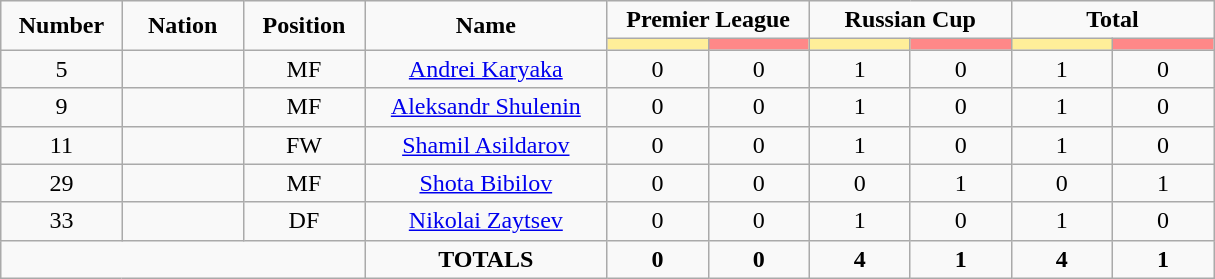<table class="wikitable" style="font-size: 100%; text-align: center;">
<tr>
<td rowspan="2" width="10%" align="center"><strong>Number</strong></td>
<td rowspan="2" width="10%" align="center"><strong>Nation</strong></td>
<td rowspan="2" width="10%" align="center"><strong>Position</strong></td>
<td rowspan="2" width="20%" align="center"><strong>Name</strong></td>
<td colspan="2" align="center"><strong>Premier League</strong></td>
<td colspan="2" align="center"><strong>Russian Cup</strong></td>
<td colspan="2" align="center"><strong>Total</strong></td>
</tr>
<tr>
<th width=60 style="background: #FFEE99"></th>
<th width=60 style="background: #FF8888"></th>
<th width=60 style="background: #FFEE99"></th>
<th width=60 style="background: #FF8888"></th>
<th width=60 style="background: #FFEE99"></th>
<th width=60 style="background: #FF8888"></th>
</tr>
<tr>
<td>5</td>
<td></td>
<td>MF</td>
<td><a href='#'>Andrei Karyaka</a></td>
<td>0</td>
<td>0</td>
<td>1</td>
<td>0</td>
<td>1</td>
<td>0</td>
</tr>
<tr>
<td>9</td>
<td></td>
<td>MF</td>
<td><a href='#'>Aleksandr Shulenin</a></td>
<td>0</td>
<td>0</td>
<td>1</td>
<td>0</td>
<td>1</td>
<td>0</td>
</tr>
<tr>
<td>11</td>
<td></td>
<td>FW</td>
<td><a href='#'>Shamil Asildarov</a></td>
<td>0</td>
<td>0</td>
<td>1</td>
<td>0</td>
<td>1</td>
<td>0</td>
</tr>
<tr>
<td>29</td>
<td></td>
<td>MF</td>
<td><a href='#'>Shota Bibilov</a></td>
<td>0</td>
<td>0</td>
<td>0</td>
<td>1</td>
<td>0</td>
<td>1</td>
</tr>
<tr>
<td>33</td>
<td></td>
<td>DF</td>
<td><a href='#'>Nikolai Zaytsev</a></td>
<td>0</td>
<td>0</td>
<td>1</td>
<td>0</td>
<td>1</td>
<td>0</td>
</tr>
<tr>
<td colspan="3"></td>
<td><strong>TOTALS</strong></td>
<td><strong>0</strong></td>
<td><strong>0</strong></td>
<td><strong>4</strong></td>
<td><strong>1</strong></td>
<td><strong>4</strong></td>
<td><strong>1</strong></td>
</tr>
</table>
